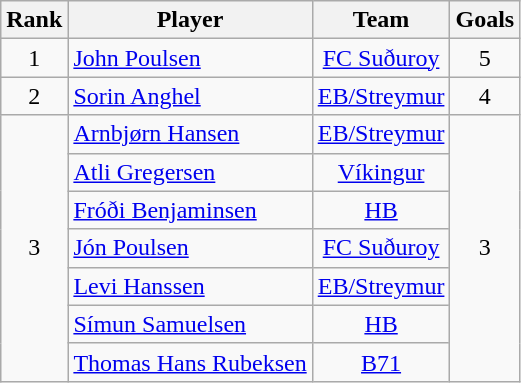<table class="wikitable" style="text-align:center;">
<tr>
<th>Rank</th>
<th>Player</th>
<th>Team</th>
<th>Goals</th>
</tr>
<tr>
<td>1</td>
<td align=left> <a href='#'>John Poulsen</a></td>
<td><a href='#'>FC Suðuroy</a></td>
<td>5</td>
</tr>
<tr>
<td>2</td>
<td align=left> <a href='#'>Sorin Anghel</a></td>
<td><a href='#'>EB/Streymur</a></td>
<td>4</td>
</tr>
<tr>
<td rowspan=7>3</td>
<td align=left> <a href='#'>Arnbjørn Hansen</a></td>
<td><a href='#'>EB/Streymur</a></td>
<td rowspan=7>3</td>
</tr>
<tr>
<td align=left> <a href='#'>Atli Gregersen</a></td>
<td><a href='#'>Víkingur</a></td>
</tr>
<tr>
<td align=left> <a href='#'>Fróði Benjaminsen</a></td>
<td><a href='#'>HB</a></td>
</tr>
<tr>
<td align=left> <a href='#'>Jón Poulsen</a></td>
<td><a href='#'>FC Suðuroy</a></td>
</tr>
<tr>
<td align=left> <a href='#'>Levi Hanssen</a></td>
<td><a href='#'>EB/Streymur</a></td>
</tr>
<tr>
<td align=left> <a href='#'>Símun Samuelsen</a></td>
<td><a href='#'>HB</a></td>
</tr>
<tr>
<td align=left> <a href='#'>Thomas Hans Rubeksen</a></td>
<td><a href='#'>B71</a></td>
</tr>
</table>
